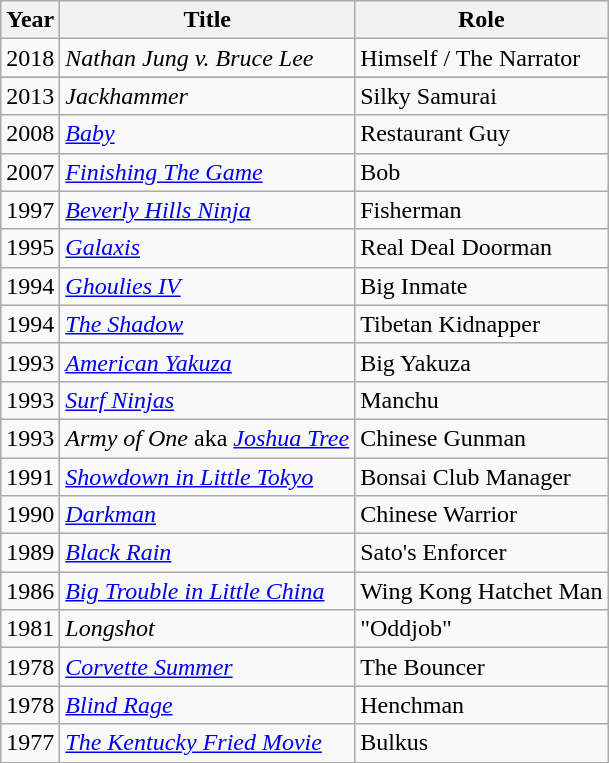<table class="wikitable sortable">
<tr>
<th>Year</th>
<th>Title</th>
<th>Role</th>
</tr>
<tr>
<td>2018</td>
<td><em>Nathan Jung v. Bruce Lee</em></td>
<td>Himself / The Narrator</td>
</tr>
<tr>
</tr>
<tr>
<td>2013</td>
<td><em>Jackhammer</em></td>
<td>Silky Samurai</td>
</tr>
<tr>
<td>2008</td>
<td><em><a href='#'>Baby</a></em></td>
<td>Restaurant Guy</td>
</tr>
<tr>
<td>2007</td>
<td><em><a href='#'>Finishing The Game</a></em></td>
<td>Bob</td>
</tr>
<tr>
<td>1997</td>
<td><em><a href='#'>Beverly Hills Ninja</a></em></td>
<td>Fisherman</td>
</tr>
<tr>
<td>1995</td>
<td><em><a href='#'>Galaxis</a></em></td>
<td>Real Deal Doorman</td>
</tr>
<tr>
<td>1994</td>
<td><em><a href='#'>Ghoulies IV</a></em></td>
<td>Big Inmate</td>
</tr>
<tr>
<td>1994</td>
<td><em><a href='#'>The Shadow</a></em></td>
<td>Tibetan Kidnapper</td>
</tr>
<tr>
<td>1993</td>
<td><em><a href='#'>American Yakuza</a></em></td>
<td>Big Yakuza</td>
</tr>
<tr>
<td>1993</td>
<td><em><a href='#'>Surf Ninjas</a></em></td>
<td>Manchu</td>
</tr>
<tr>
<td>1993</td>
<td><em>Army of One</em> aka <em><a href='#'>Joshua Tree</a></em></td>
<td>Chinese Gunman</td>
</tr>
<tr>
<td>1991</td>
<td><em><a href='#'>Showdown in Little Tokyo</a></em></td>
<td>Bonsai Club Manager</td>
</tr>
<tr>
<td>1990</td>
<td><em><a href='#'>Darkman</a></em></td>
<td>Chinese Warrior</td>
</tr>
<tr>
<td>1989</td>
<td><em><a href='#'>Black Rain</a></em></td>
<td>Sato's Enforcer</td>
</tr>
<tr>
<td>1986</td>
<td><em><a href='#'>Big Trouble in Little China</a></em></td>
<td>Wing Kong Hatchet Man</td>
</tr>
<tr>
<td>1981</td>
<td><em>Longshot</em></td>
<td>"Oddjob"</td>
</tr>
<tr>
<td>1978</td>
<td><em><a href='#'>Corvette Summer</a></em></td>
<td>The Bouncer</td>
</tr>
<tr>
<td>1978</td>
<td><em><a href='#'>Blind Rage</a></em></td>
<td>Henchman</td>
</tr>
<tr>
<td>1977</td>
<td><em><a href='#'>The Kentucky Fried Movie</a></em></td>
<td>Bulkus</td>
</tr>
<tr>
</tr>
</table>
